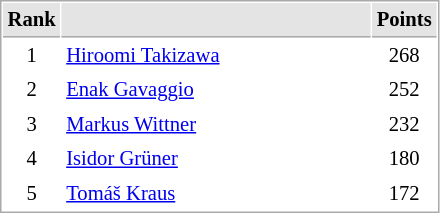<table cellspacing="1" cellpadding="3" style="border:1px solid #AAAAAA;font-size:86%">
<tr bgcolor="#E4E4E4">
<th style="border-bottom:1px solid #AAAAAA" width=10>Rank</th>
<th style="border-bottom:1px solid #AAAAAA" width=200></th>
<th style="border-bottom:1px solid #AAAAAA" width=20>Points</th>
</tr>
<tr>
<td align="center">1</td>
<td> <a href='#'>Hiroomi Takizawa</a></td>
<td align=center>268</td>
</tr>
<tr>
<td align="center">2</td>
<td> <a href='#'>Enak Gavaggio</a></td>
<td align=center>252</td>
</tr>
<tr>
<td align="center">3</td>
<td> <a href='#'>Markus Wittner</a></td>
<td align=center>232</td>
</tr>
<tr>
<td align="center">4</td>
<td> <a href='#'>Isidor Grüner</a></td>
<td align=center>180</td>
</tr>
<tr>
<td align="center">5</td>
<td> <a href='#'>Tomáš Kraus</a></td>
<td align=center>172</td>
</tr>
</table>
